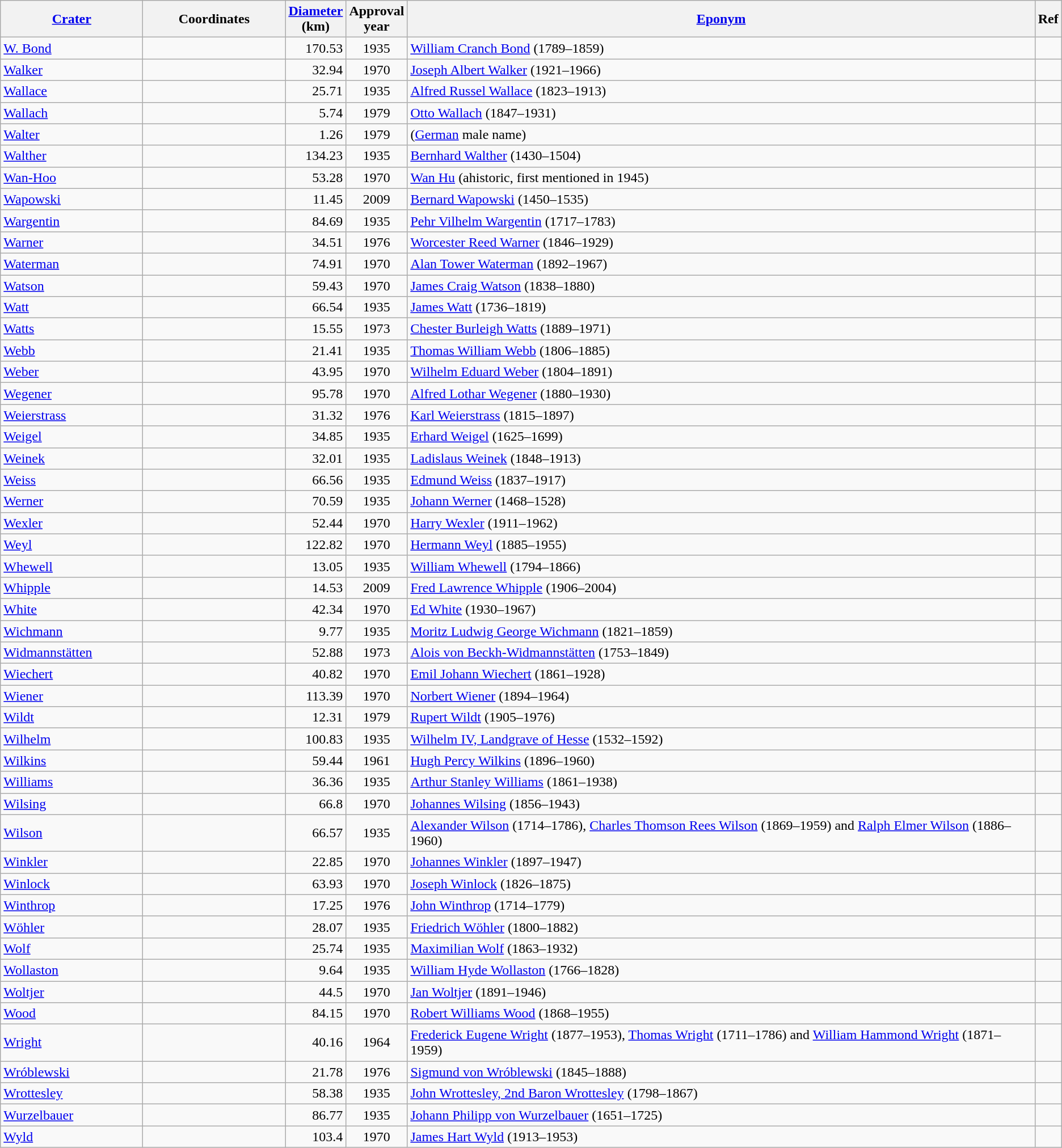<table class="wikitable sortable" style="min-width: 90%">
<tr>
<th style="width:10em"><a href='#'>Crater</a></th>
<th data-sort-type="number" style="width:10em">Coordinates</th>
<th><a href='#'>Diameter</a><br>(km)</th>
<th>Approval<br>year</th>
<th><a href='#'>Eponym</a></th>
<th>Ref</th>
</tr>
<tr id="W. Bond">
<td><a href='#'>W. Bond</a></td>
<td></td>
<td align=right>170.53</td>
<td align=center>1935</td>
<td><a href='#'>William Cranch Bond</a> (1789–1859)</td>
<td></td>
</tr>
<tr id="Walker">
<td><a href='#'>Walker</a></td>
<td></td>
<td align=right>32.94</td>
<td align=center>1970</td>
<td><a href='#'>Joseph Albert Walker</a> (1921–1966)</td>
<td></td>
</tr>
<tr id="Wallace">
<td><a href='#'>Wallace</a></td>
<td></td>
<td align=right>25.71</td>
<td align=center>1935</td>
<td><a href='#'>Alfred Russel Wallace</a> (1823–1913)</td>
<td></td>
</tr>
<tr id="Wallach">
<td><a href='#'>Wallach</a></td>
<td></td>
<td align=right>5.74</td>
<td align=center>1979</td>
<td><a href='#'>Otto Wallach</a> (1847–1931)</td>
<td></td>
</tr>
<tr id="Walter">
<td><a href='#'>Walter</a></td>
<td></td>
<td align=right>1.26</td>
<td align=center>1979</td>
<td>(<a href='#'>German</a> male name)</td>
<td></td>
</tr>
<tr id="Walther">
<td><a href='#'>Walther</a></td>
<td></td>
<td align=right>134.23</td>
<td align=center>1935</td>
<td><a href='#'>Bernhard Walther</a> (1430–1504)</td>
<td></td>
</tr>
<tr id="Wan-Hoo">
<td><a href='#'>Wan-Hoo</a></td>
<td></td>
<td align=right>53.28</td>
<td align=center>1970</td>
<td><a href='#'>Wan Hu</a> (ahistoric, first mentioned in 1945)</td>
<td></td>
</tr>
<tr id="Wapowski">
<td><a href='#'>Wapowski</a></td>
<td></td>
<td align=right>11.45</td>
<td align=center>2009</td>
<td><a href='#'>Bernard Wapowski</a> (1450–1535)</td>
<td></td>
</tr>
<tr id="Wargentin">
<td><a href='#'>Wargentin</a></td>
<td></td>
<td align=right>84.69</td>
<td align=center>1935</td>
<td><a href='#'>Pehr Vilhelm Wargentin</a> (1717–1783)</td>
<td></td>
</tr>
<tr id="Warner">
<td><a href='#'>Warner</a></td>
<td></td>
<td align=right>34.51</td>
<td align=center>1976</td>
<td><a href='#'>Worcester Reed Warner</a> (1846–1929)</td>
<td></td>
</tr>
<tr id="Waterman">
<td><a href='#'>Waterman</a></td>
<td></td>
<td align=right>74.91</td>
<td align=center>1970</td>
<td><a href='#'>Alan Tower Waterman</a> (1892–1967)</td>
<td></td>
</tr>
<tr id="Watson">
<td><a href='#'>Watson</a></td>
<td></td>
<td align=right>59.43</td>
<td align=center>1970</td>
<td><a href='#'>James Craig Watson</a> (1838–1880)</td>
<td></td>
</tr>
<tr id="Watt">
<td><a href='#'>Watt</a></td>
<td></td>
<td align=right>66.54</td>
<td align=center>1935</td>
<td><a href='#'>James Watt</a> (1736–1819)</td>
<td></td>
</tr>
<tr id="Watts">
<td><a href='#'>Watts</a></td>
<td></td>
<td align=right>15.55</td>
<td align=center>1973</td>
<td><a href='#'>Chester Burleigh Watts</a> (1889–1971)</td>
<td></td>
</tr>
<tr id="Webb">
<td><a href='#'>Webb</a></td>
<td></td>
<td align=right>21.41</td>
<td align=center>1935</td>
<td><a href='#'>Thomas William Webb</a> (1806–1885)</td>
<td></td>
</tr>
<tr id="Weber">
<td><a href='#'>Weber</a></td>
<td></td>
<td align=right>43.95</td>
<td align=center>1970</td>
<td><a href='#'>Wilhelm Eduard Weber</a> (1804–1891)</td>
<td></td>
</tr>
<tr id="Wegener">
<td><a href='#'>Wegener</a></td>
<td></td>
<td align=right>95.78</td>
<td align=center>1970</td>
<td><a href='#'>Alfred Lothar Wegener</a> (1880–1930)</td>
<td></td>
</tr>
<tr id="Weierstrass">
<td><a href='#'>Weierstrass</a></td>
<td></td>
<td align=right>31.32</td>
<td align=center>1976</td>
<td><a href='#'>Karl Weierstrass</a> (1815–1897)</td>
<td></td>
</tr>
<tr id="Weigel">
<td><a href='#'>Weigel</a></td>
<td></td>
<td align=right>34.85</td>
<td align=center>1935</td>
<td><a href='#'>Erhard Weigel</a> (1625–1699)</td>
<td></td>
</tr>
<tr id="Weinek">
<td><a href='#'>Weinek</a></td>
<td></td>
<td align=right>32.01</td>
<td align=center>1935</td>
<td><a href='#'>Ladislaus Weinek</a> (1848–1913)</td>
<td></td>
</tr>
<tr id="Weiss">
<td><a href='#'>Weiss</a></td>
<td></td>
<td align=right>66.56</td>
<td align=center>1935</td>
<td><a href='#'>Edmund Weiss</a> (1837–1917)</td>
<td></td>
</tr>
<tr id="Werner">
<td><a href='#'>Werner</a></td>
<td></td>
<td align=right>70.59</td>
<td align=center>1935</td>
<td><a href='#'>Johann Werner</a> (1468–1528)</td>
<td></td>
</tr>
<tr id="Wexler">
<td><a href='#'>Wexler</a></td>
<td></td>
<td align=right>52.44</td>
<td align=center>1970</td>
<td><a href='#'>Harry Wexler</a> (1911–1962)</td>
<td></td>
</tr>
<tr id="Weyl">
<td><a href='#'>Weyl</a></td>
<td></td>
<td align=right>122.82</td>
<td align=center>1970</td>
<td><a href='#'>Hermann Weyl</a> (1885–1955)</td>
<td></td>
</tr>
<tr id="Whewell">
<td><a href='#'>Whewell</a></td>
<td></td>
<td align=right>13.05</td>
<td align=center>1935</td>
<td><a href='#'>William Whewell</a> (1794–1866)</td>
<td></td>
</tr>
<tr id="Whipple">
<td><a href='#'>Whipple</a></td>
<td></td>
<td align=right>14.53</td>
<td align=center>2009</td>
<td><a href='#'>Fred Lawrence Whipple</a> (1906–2004)</td>
<td></td>
</tr>
<tr id="White">
<td><a href='#'>White</a></td>
<td></td>
<td align=right>42.34</td>
<td align=center>1970</td>
<td><a href='#'>Ed White</a> (1930–1967)</td>
<td></td>
</tr>
<tr id="Wichmann">
<td><a href='#'>Wichmann</a></td>
<td></td>
<td align=right>9.77</td>
<td align=center>1935</td>
<td><a href='#'>Moritz Ludwig George Wichmann</a> (1821–1859)</td>
<td></td>
</tr>
<tr id="Widmannstätten">
<td><a href='#'>Widmannstätten</a></td>
<td></td>
<td align=right>52.88</td>
<td align=center>1973</td>
<td><a href='#'>Alois von Beckh-Widmannstätten</a> (1753–1849)</td>
<td></td>
</tr>
<tr id="Wiechert">
<td><a href='#'>Wiechert</a></td>
<td></td>
<td align=right>40.82</td>
<td align=center>1970</td>
<td><a href='#'>Emil Johann Wiechert</a> (1861–1928)</td>
<td></td>
</tr>
<tr id="Wiener">
<td><a href='#'>Wiener</a></td>
<td></td>
<td align=right>113.39</td>
<td align=center>1970</td>
<td><a href='#'>Norbert Wiener</a> (1894–1964)</td>
<td></td>
</tr>
<tr id="Wildt">
<td><a href='#'>Wildt</a></td>
<td></td>
<td align=right>12.31</td>
<td align=center>1979</td>
<td><a href='#'>Rupert Wildt</a> (1905–1976)</td>
<td></td>
</tr>
<tr id="Wilhelm">
<td><a href='#'>Wilhelm</a></td>
<td></td>
<td align=right>100.83</td>
<td align=center>1935</td>
<td><a href='#'>Wilhelm IV, Landgrave of Hesse</a> (1532–1592)</td>
<td></td>
</tr>
<tr id="Wilkins">
<td><a href='#'>Wilkins</a></td>
<td></td>
<td align=right>59.44</td>
<td align=center>1961</td>
<td><a href='#'>Hugh Percy Wilkins</a> (1896–1960)</td>
<td></td>
</tr>
<tr id="Williams">
<td><a href='#'>Williams</a></td>
<td></td>
<td align=right>36.36</td>
<td align=center>1935</td>
<td><a href='#'>Arthur Stanley Williams</a> (1861–1938)</td>
<td></td>
</tr>
<tr id="Wilsing">
<td><a href='#'>Wilsing</a></td>
<td></td>
<td align=right>66.8</td>
<td align=center>1970</td>
<td><a href='#'>Johannes Wilsing</a> (1856–1943)</td>
<td></td>
</tr>
<tr id="Wilson">
<td><a href='#'>Wilson</a></td>
<td></td>
<td align=right>66.57</td>
<td align=center>1935</td>
<td><a href='#'>Alexander Wilson</a> (1714–1786), <a href='#'>Charles Thomson Rees Wilson</a> (1869–1959) and <a href='#'>Ralph Elmer Wilson</a> (1886–1960)</td>
<td></td>
</tr>
<tr id="Winkler">
<td><a href='#'>Winkler</a></td>
<td></td>
<td align=right>22.85</td>
<td align=center>1970</td>
<td><a href='#'>Johannes Winkler</a> (1897–1947)</td>
<td></td>
</tr>
<tr id="Winlock">
<td><a href='#'>Winlock</a></td>
<td></td>
<td align=right>63.93</td>
<td align=center>1970</td>
<td><a href='#'>Joseph Winlock</a> (1826–1875)</td>
<td></td>
</tr>
<tr id="Winthrop">
<td><a href='#'>Winthrop</a></td>
<td></td>
<td align=right>17.25</td>
<td align=center>1976</td>
<td><a href='#'>John Winthrop</a> (1714–1779)</td>
<td></td>
</tr>
<tr id="Wöhler">
<td><a href='#'>Wöhler</a></td>
<td></td>
<td align=right>28.07</td>
<td align=center>1935</td>
<td><a href='#'>Friedrich Wöhler</a> (1800–1882)</td>
<td></td>
</tr>
<tr id="Wolf">
<td><a href='#'>Wolf</a></td>
<td></td>
<td align=right>25.74</td>
<td align=center>1935</td>
<td><a href='#'>Maximilian Wolf</a> (1863–1932)</td>
<td></td>
</tr>
<tr id="Wollaston">
<td><a href='#'>Wollaston</a></td>
<td></td>
<td align=right>9.64</td>
<td align=center>1935</td>
<td><a href='#'>William Hyde Wollaston</a> (1766–1828)</td>
<td></td>
</tr>
<tr id="Woltjer">
<td><a href='#'>Woltjer</a></td>
<td></td>
<td align=right>44.5</td>
<td align=center>1970</td>
<td><a href='#'>Jan Woltjer</a> (1891–1946)</td>
<td></td>
</tr>
<tr id="Wood">
<td><a href='#'>Wood</a></td>
<td></td>
<td align=right>84.15</td>
<td align=center>1970</td>
<td><a href='#'>Robert Williams Wood</a> (1868–1955)</td>
<td></td>
</tr>
<tr id="Wright">
<td><a href='#'>Wright</a></td>
<td></td>
<td align=right>40.16</td>
<td align=center>1964</td>
<td><a href='#'>Frederick Eugene Wright</a> (1877–1953), <a href='#'>Thomas Wright</a> (1711–1786) and <a href='#'>William Hammond Wright</a> (1871–1959)</td>
<td></td>
</tr>
<tr id="Wróblewski">
<td><a href='#'>Wróblewski</a></td>
<td></td>
<td align=right>21.78</td>
<td align=center>1976</td>
<td><a href='#'>Sigmund von Wróblewski</a> (1845–1888)</td>
<td></td>
</tr>
<tr id="Wrottesley">
<td><a href='#'>Wrottesley</a></td>
<td></td>
<td align=right>58.38</td>
<td align=center>1935</td>
<td><a href='#'>John Wrottesley, 2nd Baron Wrottesley</a> (1798–1867)</td>
<td></td>
</tr>
<tr id="Wurzelbauer">
<td><a href='#'>Wurzelbauer</a></td>
<td></td>
<td align=right>86.77</td>
<td align=center>1935</td>
<td><a href='#'>Johann Philipp von Wurzelbauer</a> (1651–1725)</td>
<td></td>
</tr>
<tr id="Wyld">
<td><a href='#'>Wyld</a></td>
<td></td>
<td align=right>103.4</td>
<td align=center>1970</td>
<td><a href='#'>James Hart Wyld</a> (1913–1953)</td>
<td></td>
</tr>
</table>
